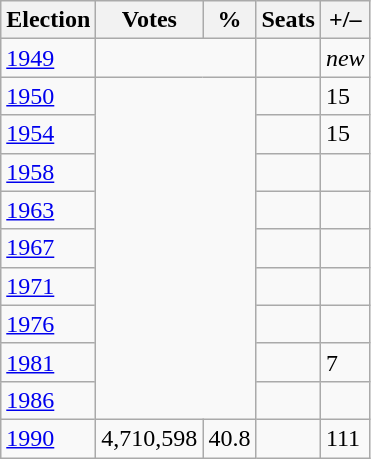<table class="wikitable">
<tr>
<th>Election</th>
<th>Votes</th>
<th>%</th>
<th>Seats</th>
<th>+/–</th>
</tr>
<tr>
<td><a href='#'>1949</a></td>
<td colspan="2"></td>
<td></td>
<td><em>new</em></td>
</tr>
<tr>
<td><a href='#'>1950</a></td>
<td colspan="2" rowspan="9"></td>
<td></td>
<td> 15</td>
</tr>
<tr>
<td><a href='#'>1954</a></td>
<td></td>
<td> 15</td>
</tr>
<tr>
<td><a href='#'>1958</a></td>
<td></td>
<td></td>
</tr>
<tr>
<td><a href='#'>1963</a></td>
<td></td>
<td></td>
</tr>
<tr>
<td><a href='#'>1967</a></td>
<td></td>
<td></td>
</tr>
<tr>
<td><a href='#'>1971</a></td>
<td></td>
<td></td>
</tr>
<tr>
<td><a href='#'>1976</a></td>
<td></td>
<td></td>
</tr>
<tr>
<td><a href='#'>1981</a></td>
<td></td>
<td> 7</td>
</tr>
<tr>
<td><a href='#'>1986</a></td>
<td></td>
<td></td>
</tr>
<tr>
<td><a href='#'>1990</a></td>
<td>4,710,598</td>
<td>40.8</td>
<td></td>
<td> 111</td>
</tr>
</table>
